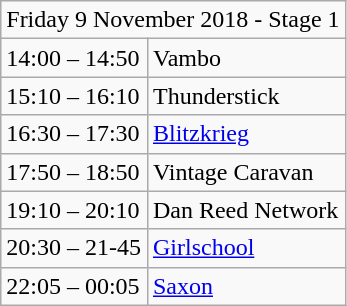<table class="wikitable">
<tr>
<td colspan="2">Friday 9 November 2018 - Stage 1</td>
</tr>
<tr>
<td>14:00 – 14:50</td>
<td>Vambo</td>
</tr>
<tr>
<td>15:10 – 16:10</td>
<td>Thunderstick</td>
</tr>
<tr>
<td>16:30 – 17:30</td>
<td><a href='#'>Blitzkrieg</a></td>
</tr>
<tr>
<td>17:50 – 18:50</td>
<td>Vintage Caravan</td>
</tr>
<tr>
<td>19:10 – 20:10</td>
<td>Dan Reed Network</td>
</tr>
<tr>
<td>20:30 – 21-45</td>
<td><a href='#'>Girlschool</a></td>
</tr>
<tr>
<td>22:05 – 00:05</td>
<td><a href='#'>Saxon</a></td>
</tr>
</table>
